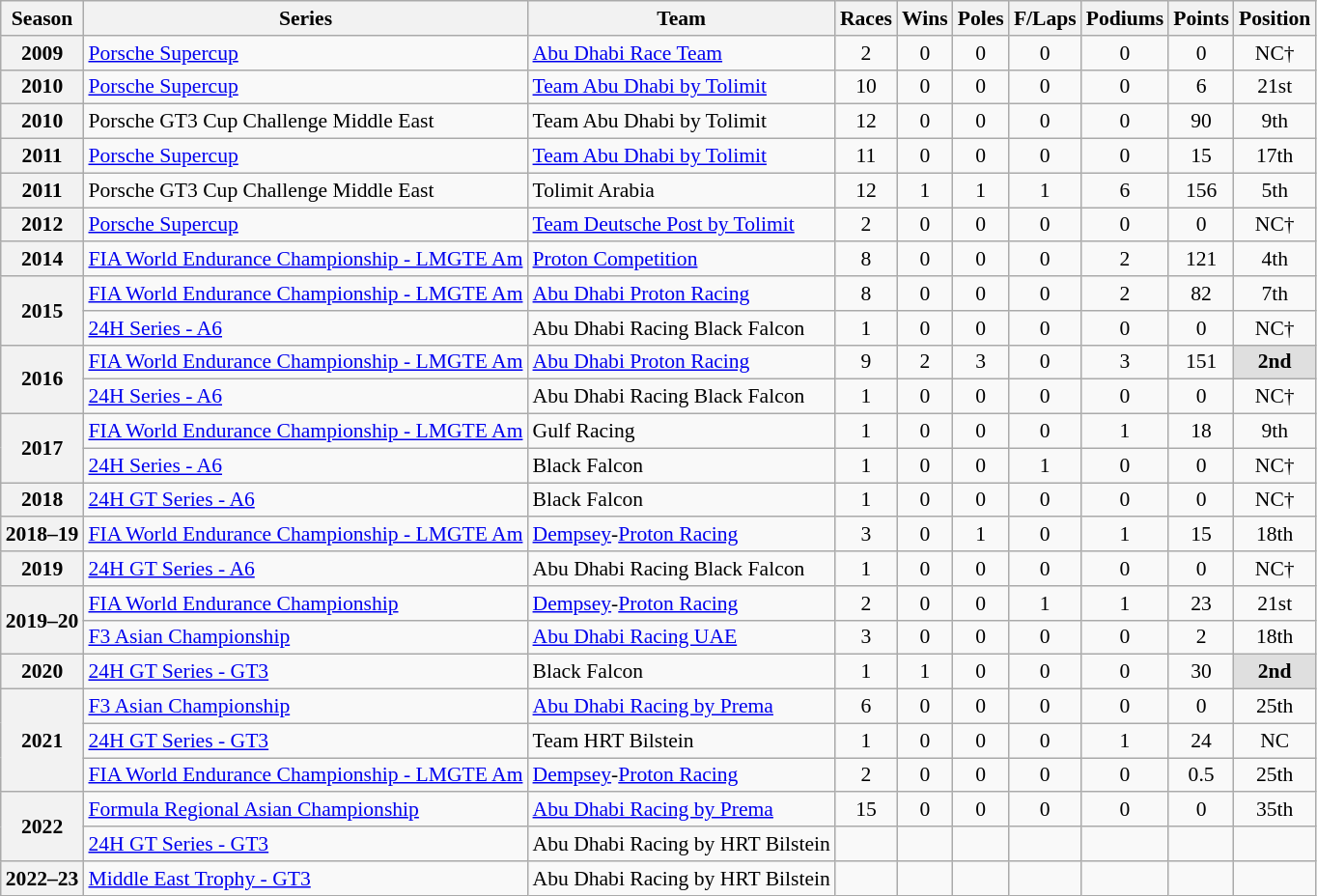<table class="wikitable" style="text-align:center; font-size:90%;">
<tr>
<th>Season</th>
<th>Series</th>
<th>Team</th>
<th>Races</th>
<th>Wins</th>
<th>Poles</th>
<th>F/Laps</th>
<th>Podiums</th>
<th>Points</th>
<th>Position</th>
</tr>
<tr>
<th>2009</th>
<td align=left><a href='#'>Porsche Supercup</a></td>
<td align=left><a href='#'>Abu Dhabi Race Team</a></td>
<td>2</td>
<td>0</td>
<td>0</td>
<td>0</td>
<td>0</td>
<td>0</td>
<td>NC†</td>
</tr>
<tr>
<th>2010</th>
<td align=left><a href='#'>Porsche Supercup</a></td>
<td align=left><a href='#'>Team Abu Dhabi by Tolimit</a></td>
<td>10</td>
<td>0</td>
<td>0</td>
<td>0</td>
<td>0</td>
<td>6</td>
<td>21st</td>
</tr>
<tr>
<th>2010</th>
<td align=left>Porsche GT3 Cup Challenge Middle East</td>
<td align=left>Team Abu Dhabi by Tolimit</td>
<td>12</td>
<td>0</td>
<td>0</td>
<td>0</td>
<td>0</td>
<td>90</td>
<td>9th</td>
</tr>
<tr>
<th>2011</th>
<td align=left><a href='#'>Porsche Supercup</a></td>
<td align=left><a href='#'>Team Abu Dhabi by Tolimit</a></td>
<td>11</td>
<td>0</td>
<td>0</td>
<td>0</td>
<td>0</td>
<td>15</td>
<td>17th</td>
</tr>
<tr>
<th>2011</th>
<td align=left>Porsche GT3 Cup Challenge Middle East</td>
<td align=left>Tolimit Arabia</td>
<td>12</td>
<td>1</td>
<td>1</td>
<td>1</td>
<td>6</td>
<td>156</td>
<td>5th</td>
</tr>
<tr>
<th>2012</th>
<td align=left><a href='#'>Porsche Supercup</a></td>
<td align=left><a href='#'>Team Deutsche Post by Tolimit</a></td>
<td>2</td>
<td>0</td>
<td>0</td>
<td>0</td>
<td>0</td>
<td>0</td>
<td>NC†</td>
</tr>
<tr>
<th>2014</th>
<td align=left><a href='#'>FIA World Endurance Championship - LMGTE Am</a></td>
<td align=left><a href='#'>Proton Competition</a></td>
<td>8</td>
<td>0</td>
<td>0</td>
<td>0</td>
<td>2</td>
<td>121</td>
<td>4th</td>
</tr>
<tr>
<th rowspan=2>2015</th>
<td align=left><a href='#'>FIA World Endurance Championship - LMGTE Am</a></td>
<td align=left><a href='#'>Abu Dhabi Proton Racing</a></td>
<td>8</td>
<td>0</td>
<td>0</td>
<td>0</td>
<td>2</td>
<td>82</td>
<td>7th</td>
</tr>
<tr>
<td align=left><a href='#'>24H Series - A6</a></td>
<td align=left>Abu Dhabi Racing Black Falcon</td>
<td>1</td>
<td>0</td>
<td>0</td>
<td>0</td>
<td>0</td>
<td>0</td>
<td>NC†</td>
</tr>
<tr>
<th rowspan=2>2016</th>
<td align=left><a href='#'>FIA World Endurance Championship - LMGTE Am</a></td>
<td align=left><a href='#'>Abu Dhabi Proton Racing</a></td>
<td>9</td>
<td>2</td>
<td>3</td>
<td>0</td>
<td>3</td>
<td>151</td>
<td style="background:#DFDFDF;"><strong>2nd</strong></td>
</tr>
<tr>
<td align=left><a href='#'>24H Series - A6</a></td>
<td align=left>Abu Dhabi Racing Black Falcon</td>
<td>1</td>
<td>0</td>
<td>0</td>
<td>0</td>
<td>0</td>
<td>0</td>
<td>NC†</td>
</tr>
<tr>
<th rowspan=2>2017</th>
<td align=left><a href='#'>FIA World Endurance Championship - LMGTE Am</a></td>
<td align=left>Gulf Racing</td>
<td>1</td>
<td>0</td>
<td>0</td>
<td>0</td>
<td>1</td>
<td>18</td>
<td>9th</td>
</tr>
<tr>
<td align=left><a href='#'>24H Series - A6</a></td>
<td align=left>Black Falcon</td>
<td>1</td>
<td>0</td>
<td>0</td>
<td>1</td>
<td>0</td>
<td>0</td>
<td>NC†</td>
</tr>
<tr>
<th>2018</th>
<td align=left><a href='#'>24H GT Series - A6</a></td>
<td align=left>Black Falcon</td>
<td>1</td>
<td>0</td>
<td>0</td>
<td>0</td>
<td>0</td>
<td>0</td>
<td>NC†</td>
</tr>
<tr>
<th>2018–19</th>
<td align=left><a href='#'>FIA World Endurance Championship - LMGTE Am</a></td>
<td align=left><a href='#'>Dempsey</a>-<a href='#'>Proton Racing</a></td>
<td>3</td>
<td>0</td>
<td>1</td>
<td>0</td>
<td>1</td>
<td>15</td>
<td>18th</td>
</tr>
<tr>
<th>2019</th>
<td align=left><a href='#'>24H GT Series - A6</a></td>
<td align=left>Abu Dhabi Racing Black Falcon</td>
<td>1</td>
<td>0</td>
<td>0</td>
<td>0</td>
<td>0</td>
<td>0</td>
<td>NC†</td>
</tr>
<tr>
<th rowspan=2>2019–20</th>
<td align=left><a href='#'>FIA World Endurance Championship</a></td>
<td align=left><a href='#'>Dempsey</a>-<a href='#'>Proton Racing</a></td>
<td>2</td>
<td>0</td>
<td>0</td>
<td>1</td>
<td>1</td>
<td>23</td>
<td>21st</td>
</tr>
<tr>
<td align=left><a href='#'>F3 Asian Championship</a></td>
<td align=left><a href='#'>Abu Dhabi Racing UAE</a></td>
<td>3</td>
<td>0</td>
<td>0</td>
<td>0</td>
<td>0</td>
<td>2</td>
<td>18th</td>
</tr>
<tr>
<th>2020</th>
<td align=left><a href='#'>24H GT Series - GT3</a></td>
<td align=left>Black Falcon</td>
<td>1</td>
<td>1</td>
<td>0</td>
<td>0</td>
<td>0</td>
<td>30</td>
<td style="background:#DFDFDF;"><strong>2nd</strong></td>
</tr>
<tr>
<th rowspan="3">2021</th>
<td align=left><a href='#'>F3 Asian Championship</a></td>
<td align=left><a href='#'>Abu Dhabi Racing by Prema</a></td>
<td>6</td>
<td>0</td>
<td>0</td>
<td>0</td>
<td>0</td>
<td>0</td>
<td>25th</td>
</tr>
<tr>
<td align=left><a href='#'>24H GT Series - GT3</a></td>
<td align=left>Team HRT Bilstein</td>
<td>1</td>
<td>0</td>
<td>0</td>
<td>0</td>
<td>1</td>
<td>24</td>
<td>NC</td>
</tr>
<tr>
<td align=left><a href='#'>FIA World Endurance Championship - LMGTE Am</a></td>
<td align=left><a href='#'>Dempsey</a>-<a href='#'>Proton Racing</a></td>
<td>2</td>
<td>0</td>
<td>0</td>
<td>0</td>
<td>0</td>
<td>0.5</td>
<td>25th</td>
</tr>
<tr>
<th rowspan="2">2022</th>
<td align=left><a href='#'>Formula Regional Asian Championship</a></td>
<td align=left><a href='#'>Abu Dhabi Racing by Prema</a></td>
<td>15</td>
<td>0</td>
<td>0</td>
<td>0</td>
<td>0</td>
<td>0</td>
<td>35th</td>
</tr>
<tr>
<td align=left><a href='#'>24H GT Series - GT3</a></td>
<td align=left>Abu Dhabi Racing by HRT Bilstein</td>
<td></td>
<td></td>
<td></td>
<td></td>
<td></td>
<td></td>
<td></td>
</tr>
<tr>
<th>2022–23</th>
<td align=left><a href='#'>Middle East Trophy - GT3</a></td>
<td align=left>Abu Dhabi Racing by HRT Bilstein</td>
<td></td>
<td></td>
<td></td>
<td></td>
<td></td>
<td></td>
<td></td>
</tr>
</table>
